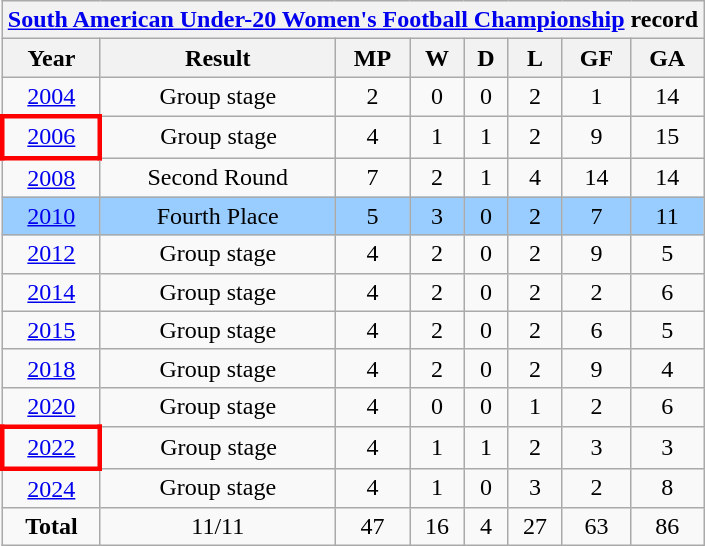<table class="wikitable" style="text-align: center;">
<tr>
<th colspan=20><a href='#'>South American Under-20 Women's Football Championship</a> record</th>
</tr>
<tr>
<th>Year</th>
<th>Result</th>
<th>MP</th>
<th>W</th>
<th>D</th>
<th>L</th>
<th>GF</th>
<th>GA</th>
</tr>
<tr>
<td> <a href='#'>2004</a></td>
<td>Group stage</td>
<td>2</td>
<td>0</td>
<td>0</td>
<td>2</td>
<td>1</td>
<td>14</td>
</tr>
<tr>
<td style="border: 3px solid red"> <a href='#'>2006</a></td>
<td>Group stage</td>
<td>4</td>
<td>1</td>
<td>1</td>
<td>2</td>
<td>9</td>
<td>15</td>
</tr>
<tr>
<td> <a href='#'>2008</a></td>
<td>Second Round</td>
<td>7</td>
<td>2</td>
<td>1</td>
<td>4</td>
<td>14</td>
<td>14</td>
</tr>
<tr style="background:#9acdff;">
<td> <a href='#'>2010</a></td>
<td>Fourth Place</td>
<td>5</td>
<td>3</td>
<td>0</td>
<td>2</td>
<td>7</td>
<td>11</td>
</tr>
<tr>
<td> <a href='#'>2012</a></td>
<td>Group stage</td>
<td>4</td>
<td>2</td>
<td>0</td>
<td>2</td>
<td>9</td>
<td>5</td>
</tr>
<tr>
<td> <a href='#'>2014</a></td>
<td>Group stage</td>
<td>4</td>
<td>2</td>
<td>0</td>
<td>2</td>
<td>2</td>
<td>6</td>
</tr>
<tr>
<td> <a href='#'>2015</a></td>
<td>Group stage</td>
<td>4</td>
<td>2</td>
<td>0</td>
<td>2</td>
<td>6</td>
<td>5</td>
</tr>
<tr>
<td> <a href='#'>2018</a></td>
<td>Group stage</td>
<td>4</td>
<td>2</td>
<td>0</td>
<td>2</td>
<td>9</td>
<td>4</td>
</tr>
<tr>
<td> <a href='#'>2020</a></td>
<td>Group stage</td>
<td>4</td>
<td>0</td>
<td>0</td>
<td>1</td>
<td>2</td>
<td>6</td>
</tr>
<tr>
<td style="border: 3px solid red"> <a href='#'>2022</a></td>
<td>Group stage</td>
<td>4</td>
<td>1</td>
<td>1</td>
<td>2</td>
<td>3</td>
<td>3</td>
</tr>
<tr>
<td> <a href='#'>2024</a></td>
<td>Group stage</td>
<td>4</td>
<td>1</td>
<td>0</td>
<td>3</td>
<td>2</td>
<td>8</td>
</tr>
<tr>
<td><strong>Total</strong></td>
<td>11/11</td>
<td>47</td>
<td>16</td>
<td>4</td>
<td>27</td>
<td>63</td>
<td>86</td>
</tr>
</table>
